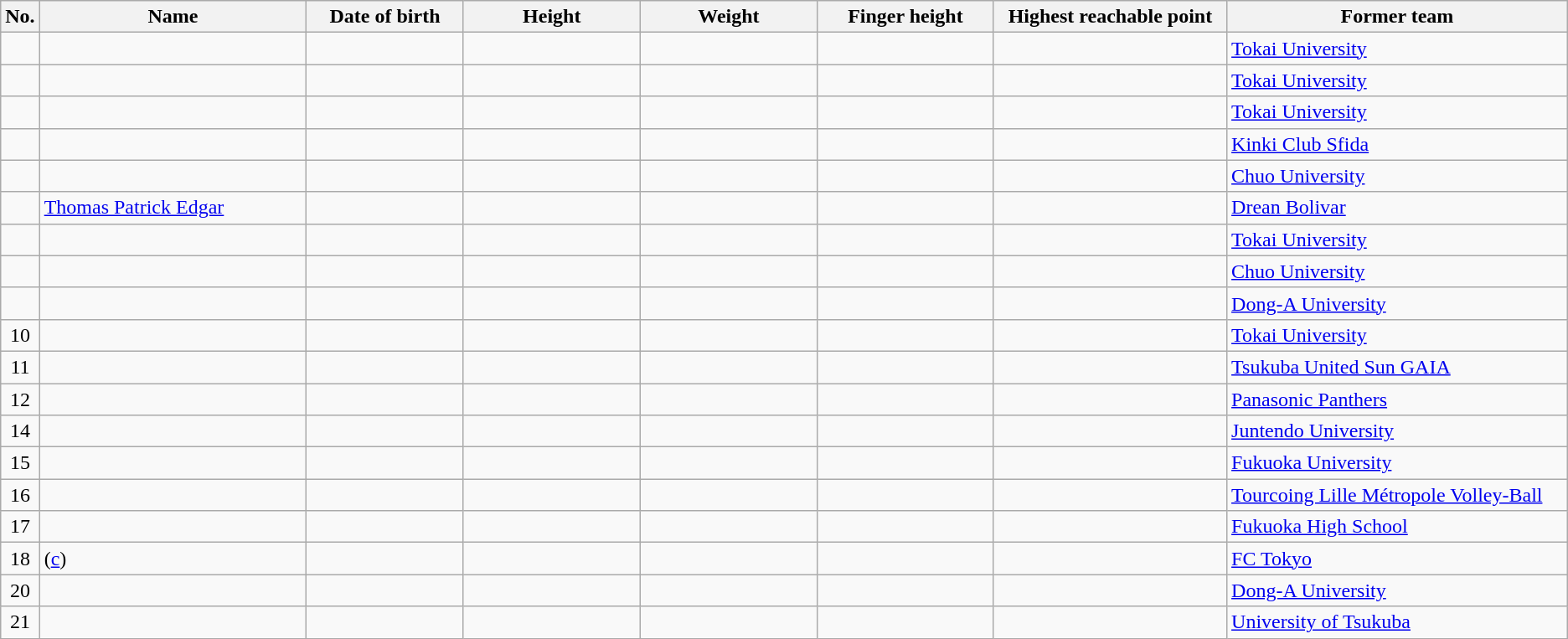<table class="wikitable sortable" style="font-size:100%; text-align:center;">
<tr>
<th>No.</th>
<th style="width:14em">Name</th>
<th style="width:8em">Date of birth</th>
<th style="width:9em">Height</th>
<th style="width:9em">Weight</th>
<th style="width:9em">Finger height</th>
<th style="width:12em">Highest reachable point</th>
<th style="width:18em">Former team</th>
</tr>
<tr>
<td></td>
<td align=left></td>
<td align=right></td>
<td></td>
<td></td>
<td></td>
<td></td>
<td align=left> <a href='#'>Tokai University</a></td>
</tr>
<tr>
<td></td>
<td align=left></td>
<td align=right></td>
<td></td>
<td></td>
<td></td>
<td></td>
<td align=left> <a href='#'>Tokai University</a></td>
</tr>
<tr>
<td></td>
<td align=left></td>
<td align=right></td>
<td></td>
<td></td>
<td></td>
<td></td>
<td align=left> <a href='#'>Tokai University</a></td>
</tr>
<tr>
<td></td>
<td align=left></td>
<td align=right></td>
<td></td>
<td></td>
<td></td>
<td></td>
<td align=left> <a href='#'>Kinki Club Sfida</a></td>
</tr>
<tr>
<td></td>
<td align=left></td>
<td align=right></td>
<td></td>
<td></td>
<td></td>
<td></td>
<td align=left> <a href='#'>Chuo University</a></td>
</tr>
<tr>
<td></td>
<td align=left><a href='#'>Thomas Patrick Edgar</a></td>
<td align=right></td>
<td></td>
<td></td>
<td></td>
<td></td>
<td align=left> <a href='#'>Drean Bolivar</a></td>
</tr>
<tr>
<td></td>
<td align=left></td>
<td align=right></td>
<td></td>
<td></td>
<td></td>
<td></td>
<td align=left> <a href='#'>Tokai University</a></td>
</tr>
<tr>
<td></td>
<td align=left></td>
<td align=right></td>
<td></td>
<td></td>
<td></td>
<td></td>
<td align=left> <a href='#'>Chuo University</a></td>
</tr>
<tr>
<td></td>
<td align=left></td>
<td align=right></td>
<td></td>
<td></td>
<td></td>
<td></td>
<td align=left> <a href='#'>Dong-A University</a></td>
</tr>
<tr>
<td>10</td>
<td align=left></td>
<td align=right></td>
<td></td>
<td></td>
<td></td>
<td></td>
<td align=left> <a href='#'>Tokai University</a></td>
</tr>
<tr>
<td>11</td>
<td align=left></td>
<td align=right></td>
<td></td>
<td></td>
<td></td>
<td></td>
<td align=left> <a href='#'>Tsukuba United Sun GAIA</a></td>
</tr>
<tr>
<td>12</td>
<td align=left></td>
<td align=right></td>
<td></td>
<td></td>
<td></td>
<td></td>
<td align=left> <a href='#'>Panasonic Panthers</a></td>
</tr>
<tr>
<td>14</td>
<td align=left></td>
<td align=right></td>
<td></td>
<td></td>
<td></td>
<td></td>
<td align=left> <a href='#'>Juntendo University</a></td>
</tr>
<tr>
<td>15</td>
<td align=left></td>
<td align=right></td>
<td></td>
<td></td>
<td></td>
<td></td>
<td align=left> <a href='#'>Fukuoka University</a></td>
</tr>
<tr>
<td>16</td>
<td align=left></td>
<td align=right></td>
<td></td>
<td></td>
<td></td>
<td></td>
<td align=left> <a href='#'>Tourcoing Lille Métropole Volley-Ball</a></td>
</tr>
<tr>
<td>17</td>
<td align=left></td>
<td align=right></td>
<td></td>
<td></td>
<td></td>
<td></td>
<td align=left> <a href='#'>Fukuoka High School</a></td>
</tr>
<tr>
<td>18</td>
<td align=left> (<a href='#'>c</a>)</td>
<td align=right></td>
<td></td>
<td></td>
<td></td>
<td></td>
<td align=left> <a href='#'>FC Tokyo</a></td>
</tr>
<tr>
<td>20</td>
<td align=left></td>
<td align=right></td>
<td></td>
<td></td>
<td></td>
<td></td>
<td align=left> <a href='#'>Dong-A University</a></td>
</tr>
<tr>
<td>21</td>
<td align=left></td>
<td align=right></td>
<td></td>
<td></td>
<td></td>
<td></td>
<td align=left> <a href='#'>University of Tsukuba</a></td>
</tr>
</table>
